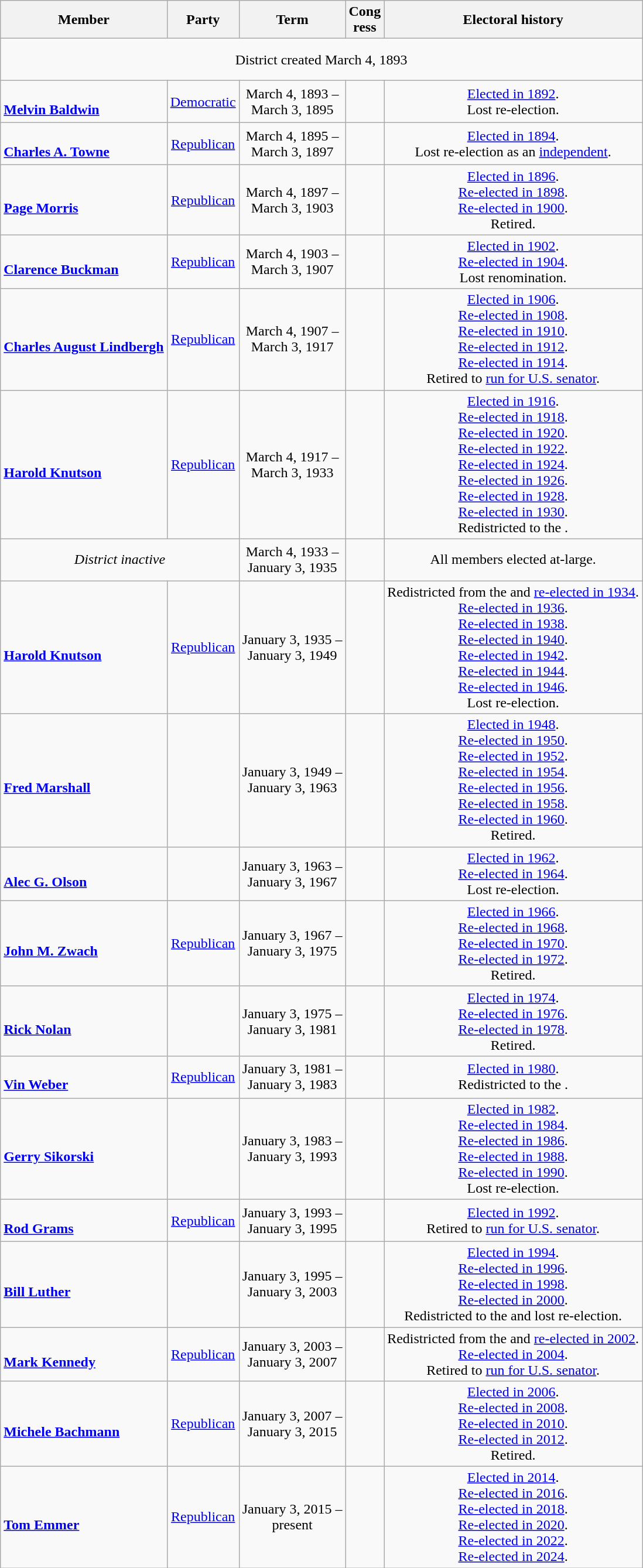<table class=wikitable style="text-align:center">
<tr>
<th>Member</th>
<th>Party</th>
<th>Term</th>
<th>Cong<br>ress</th>
<th>Electoral history</th>
</tr>
<tr style="height:3em">
<td colspan=5>District created March 4, 1893</td>
</tr>
<tr style="height:3em">
<td align=left><br><strong><a href='#'>Melvin Baldwin</a></strong><br></td>
<td><a href='#'>Democratic</a></td>
<td nowrap>March 4, 1893 –<br>March 3, 1895</td>
<td></td>
<td><a href='#'>Elected in 1892</a>.<br>Lost re-election.</td>
</tr>
<tr style="height:3em">
<td align=left><br><strong><a href='#'>Charles A. Towne</a></strong><br></td>
<td><a href='#'>Republican</a></td>
<td nowrap>March 4, 1895 –<br>March 3, 1897</td>
<td></td>
<td><a href='#'>Elected in 1894</a>.<br>Lost re-election as an <a href='#'>independent</a>.</td>
</tr>
<tr style="height:3em">
<td align=left><br><strong><a href='#'>Page Morris</a></strong><br></td>
<td><a href='#'>Republican</a></td>
<td nowrap>March 4, 1897 –<br>March 3, 1903</td>
<td></td>
<td><a href='#'>Elected in 1896</a>.<br><a href='#'>Re-elected in 1898</a>.<br><a href='#'>Re-elected in 1900</a>.<br>Retired.</td>
</tr>
<tr style="height:3em">
<td align=left><br><strong><a href='#'>Clarence Buckman</a></strong><br></td>
<td><a href='#'>Republican</a></td>
<td nowrap>March 4, 1903 –<br>March 3, 1907</td>
<td></td>
<td><a href='#'>Elected in 1902</a>.<br><a href='#'>Re-elected in 1904</a>.<br>Lost renomination.</td>
</tr>
<tr style="height:3em">
<td align=left><br><strong><a href='#'>Charles August Lindbergh</a></strong><br></td>
<td><a href='#'>Republican</a></td>
<td nowrap>March 4, 1907 –<br>March 3, 1917</td>
<td></td>
<td><a href='#'>Elected in 1906</a>.<br><a href='#'>Re-elected in 1908</a>.<br><a href='#'>Re-elected in 1910</a>.<br><a href='#'>Re-elected in 1912</a>.<br><a href='#'>Re-elected in 1914</a>.<br>Retired to <a href='#'>run for U.S. senator</a>.</td>
</tr>
<tr style="height:3em">
<td align=left><br><strong><a href='#'>Harold Knutson</a></strong><br></td>
<td><a href='#'>Republican</a></td>
<td nowrap>March 4, 1917 –<br>March 3, 1933</td>
<td></td>
<td><a href='#'>Elected in 1916</a>.<br><a href='#'>Re-elected in 1918</a>.<br><a href='#'>Re-elected in 1920</a>.<br><a href='#'>Re-elected in 1922</a>.<br><a href='#'>Re-elected in 1924</a>.<br><a href='#'>Re-elected in 1926</a>.<br><a href='#'>Re-elected in 1928</a>.<br><a href='#'>Re-elected in 1930</a>.<br>Redistricted to the .</td>
</tr>
<tr style="height:3em">
<td colspan=2><em>District inactive</em></td>
<td nowrap>March 4, 1933 –<br>January 3, 1935</td>
<td></td>
<td>All members elected at-large.</td>
</tr>
<tr style="height:3em">
<td align=left><br><strong><a href='#'>Harold Knutson</a></strong><br></td>
<td><a href='#'>Republican</a></td>
<td nowrap>January 3, 1935 –<br>January 3, 1949</td>
<td></td>
<td>Redistricted from the  and <a href='#'>re-elected in 1934</a>.<br><a href='#'>Re-elected in 1936</a>.<br><a href='#'>Re-elected in 1938</a>.<br><a href='#'>Re-elected in 1940</a>.<br><a href='#'>Re-elected in 1942</a>.<br><a href='#'>Re-elected in 1944</a>.<br><a href='#'>Re-elected in 1946</a>.<br>Lost re-election.</td>
</tr>
<tr style="height:3em">
<td align=left><br><strong><a href='#'>Fred Marshall</a></strong><br></td>
<td><a href='#'></a></td>
<td nowrap>January 3, 1949 –<br>January 3, 1963</td>
<td></td>
<td><a href='#'>Elected in 1948</a>.<br><a href='#'>Re-elected in 1950</a>.<br><a href='#'>Re-elected in 1952</a>.<br><a href='#'>Re-elected in 1954</a>.<br><a href='#'>Re-elected in 1956</a>.<br><a href='#'>Re-elected in 1958</a>.<br><a href='#'>Re-elected in 1960</a>.<br>Retired.</td>
</tr>
<tr style="height:3em">
<td align=left><br><strong><a href='#'>Alec G. Olson</a></strong><br></td>
<td><a href='#'></a></td>
<td nowrap>January 3, 1963 –<br>January 3, 1967</td>
<td></td>
<td><a href='#'>Elected in 1962</a>.<br><a href='#'>Re-elected in 1964</a>.<br>Lost re-election.</td>
</tr>
<tr style="height:3em">
<td align=left><br><strong><a href='#'>John M. Zwach</a></strong><br></td>
<td><a href='#'>Republican</a></td>
<td nowrap>January 3, 1967 –<br>January 3, 1975</td>
<td></td>
<td><a href='#'>Elected in 1966</a>.<br><a href='#'>Re-elected in 1968</a>.<br><a href='#'>Re-elected in 1970</a>.<br><a href='#'>Re-elected in 1972</a>.<br>Retired.</td>
</tr>
<tr style="height:3em">
<td align=left><br><strong><a href='#'>Rick Nolan</a></strong><br></td>
<td><a href='#'></a></td>
<td nowrap>January 3, 1975 –<br>January 3, 1981</td>
<td></td>
<td><a href='#'>Elected in 1974</a>.<br><a href='#'>Re-elected in 1976</a>.<br><a href='#'>Re-elected in 1978</a>.<br>Retired.</td>
</tr>
<tr style="height:3em">
<td align=left><br><strong><a href='#'>Vin Weber</a></strong><br></td>
<td><a href='#'>Republican</a></td>
<td nowrap>January 3, 1981 –<br>January 3, 1983</td>
<td></td>
<td><a href='#'>Elected in 1980</a>.<br>Redistricted to the .</td>
</tr>
<tr style="height:3em">
<td align=left><br><strong><a href='#'>Gerry Sikorski</a></strong><br></td>
<td><a href='#'></a></td>
<td nowrap>January 3, 1983 –<br>January 3, 1993</td>
<td></td>
<td><a href='#'>Elected in 1982</a>.<br><a href='#'>Re-elected in 1984</a>.<br><a href='#'>Re-elected in 1986</a>.<br><a href='#'>Re-elected in 1988</a>.<br><a href='#'>Re-elected in 1990</a>.<br>Lost re-election.</td>
</tr>
<tr style="height:3em">
<td align=left><br><strong><a href='#'>Rod Grams</a></strong><br></td>
<td><a href='#'>Republican</a></td>
<td nowrap>January 3, 1993 –<br>January 3, 1995</td>
<td></td>
<td><a href='#'>Elected in 1992</a>.<br>Retired to <a href='#'>run for U.S. senator</a>.</td>
</tr>
<tr style="height:3em">
<td align=left><br><strong><a href='#'>Bill Luther</a></strong><br></td>
<td><a href='#'></a></td>
<td nowrap>January 3, 1995 –<br>January 3, 2003</td>
<td></td>
<td><a href='#'>Elected in 1994</a>.<br><a href='#'>Re-elected in 1996</a>.<br><a href='#'>Re-elected in 1998</a>.<br><a href='#'>Re-elected in 2000</a>.<br>Redistricted to the  and lost re-election.</td>
</tr>
<tr style="height:3em">
<td align=left><br><strong><a href='#'>Mark Kennedy</a></strong><br></td>
<td><a href='#'>Republican</a></td>
<td nowrap>January 3, 2003 –<br>January 3, 2007</td>
<td></td>
<td>Redistricted from the  and <a href='#'>re-elected in 2002</a>.<br><a href='#'>Re-elected in 2004</a>.<br>Retired to <a href='#'>run for U.S. senator</a>.</td>
</tr>
<tr style="height:3em">
<td align=left><br><strong><a href='#'>Michele Bachmann</a></strong><br></td>
<td><a href='#'>Republican</a></td>
<td nowrap>January 3, 2007 –<br>January 3, 2015</td>
<td></td>
<td><a href='#'>Elected in 2006</a>.<br><a href='#'>Re-elected in 2008</a>.<br><a href='#'>Re-elected in 2010</a>.<br><a href='#'>Re-elected in 2012</a>.<br>Retired.</td>
</tr>
<tr style="height:3em">
<td align=left><br><strong><a href='#'>Tom Emmer</a></strong><br></td>
<td><a href='#'>Republican</a></td>
<td nowrap>January 3, 2015 –<br>present</td>
<td></td>
<td><a href='#'>Elected in 2014</a>.<br><a href='#'>Re-elected in 2016</a>.<br><a href='#'>Re-elected in 2018</a>.<br><a href='#'>Re-elected in 2020</a>.<br><a href='#'>Re-elected in 2022</a>.<br><a href='#'>Re-elected in 2024</a>.</td>
</tr>
</table>
